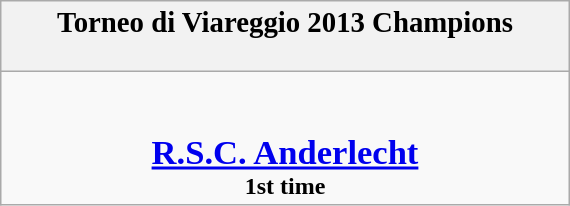<table class="wikitable" style="margin: 0 auto; width: 30%;">
<tr>
<th><big>Torneo di Viareggio 2013 Champions</big><br><br></th>
</tr>
<tr>
<td align=center><br><br><big><big><strong><a href='#'>R.S.C. Anderlecht</a></strong><br></big></big><strong>1st time</strong></td>
</tr>
</table>
